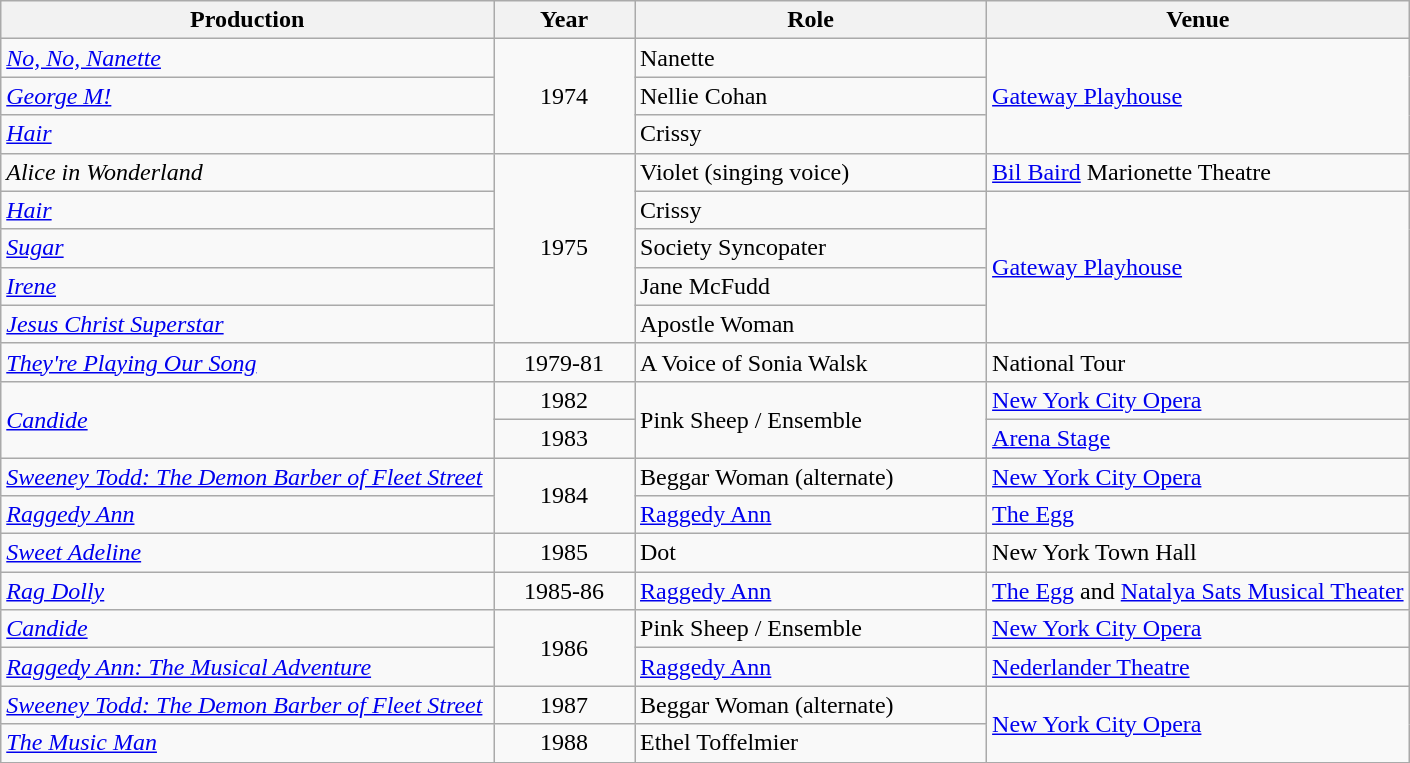<table class="wikitable sortable">
<tr>
<th style="width: 35%">Production</th>
<th style="width: 10%">Year</th>
<th style="width: 25%" class="unsortable">Role</th>
<th style="width: 30%" class="unsortable">Venue</th>
</tr>
<tr>
<td><em><a href='#'>No, No, Nanette</a></em></td>
<td rowspan="3" align=center>1974</td>
<td>Nanette</td>
<td rowspan="3"><a href='#'>Gateway Playhouse</a></td>
</tr>
<tr>
<td><em><a href='#'>George M!</a></em></td>
<td>Nellie Cohan</td>
</tr>
<tr>
<td><em><a href='#'>Hair</a></em></td>
<td>Crissy</td>
</tr>
<tr>
<td><em>Alice in Wonderland</em></td>
<td rowspan="5" align=center>1975</td>
<td>Violet (singing voice)</td>
<td><a href='#'>Bil Baird</a> Marionette Theatre</td>
</tr>
<tr>
<td><em><a href='#'>Hair</a></em></td>
<td>Crissy</td>
<td rowspan="4"><a href='#'>Gateway Playhouse</a></td>
</tr>
<tr>
<td><em><a href='#'>Sugar</a></em></td>
<td>Society Syncopater</td>
</tr>
<tr>
<td><em><a href='#'>Irene</a></em></td>
<td>Jane McFudd</td>
</tr>
<tr>
<td><em><a href='#'>Jesus Christ Superstar</a></em></td>
<td>Apostle Woman</td>
</tr>
<tr>
<td><em><a href='#'>They're Playing Our Song</a></em></td>
<td align=center>1979-81</td>
<td>A Voice of Sonia Walsk</td>
<td>National Tour</td>
</tr>
<tr>
<td rowspan="2"><em><a href='#'>Candide</a></em></td>
<td align=center>1982</td>
<td rowspan="2">Pink Sheep / Ensemble</td>
<td><a href='#'>New York City Opera</a></td>
</tr>
<tr>
<td align=center>1983</td>
<td><a href='#'>Arena Stage</a></td>
</tr>
<tr>
<td><em><a href='#'>Sweeney Todd: The Demon Barber of Fleet Street</a></em></td>
<td rowspan="2" align=center>1984</td>
<td>Beggar Woman (alternate)</td>
<td><a href='#'>New York City Opera</a></td>
</tr>
<tr>
<td><em><a href='#'>Raggedy Ann</a></em></td>
<td><a href='#'>Raggedy Ann</a></td>
<td><a href='#'>The Egg</a></td>
</tr>
<tr>
<td><em><a href='#'>Sweet Adeline</a></em></td>
<td align=center>1985</td>
<td>Dot</td>
<td>New York Town Hall</td>
</tr>
<tr>
<td><em><a href='#'>Rag Dolly</a></em></td>
<td align=center>1985-86</td>
<td><a href='#'>Raggedy Ann</a></td>
<td><a href='#'>The Egg</a> and <a href='#'>Natalya Sats Musical Theater</a></td>
</tr>
<tr>
<td><em><a href='#'>Candide</a></em></td>
<td rowspan="2" align=center>1986</td>
<td>Pink Sheep / Ensemble</td>
<td><a href='#'>New York City Opera</a></td>
</tr>
<tr>
<td><em><a href='#'>Raggedy Ann: The Musical Adventure</a></em></td>
<td><a href='#'>Raggedy Ann</a></td>
<td><a href='#'>Nederlander Theatre</a></td>
</tr>
<tr>
<td><em><a href='#'>Sweeney Todd: The Demon Barber of Fleet Street</a></em></td>
<td align=center>1987</td>
<td>Beggar Woman (alternate)</td>
<td rowspan="2"><a href='#'>New York City Opera</a></td>
</tr>
<tr>
<td><em><a href='#'>The Music Man</a></em></td>
<td align=center>1988</td>
<td>Ethel Toffelmier</td>
</tr>
<tr>
</tr>
</table>
